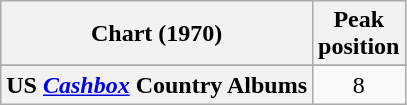<table class="wikitable plainrowheaders" style="text-align:center">
<tr>
<th scope="col">Chart (1970)</th>
<th scope="col">Peak<br>position</th>
</tr>
<tr>
</tr>
<tr>
<th scope="row">US <em><a href='#'>Cashbox</a></em> Country Albums</th>
<td align="center">8</td>
</tr>
</table>
